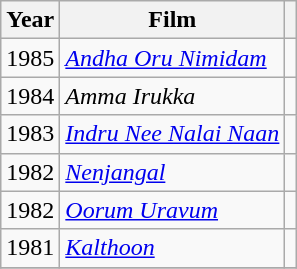<table class="wikitable sortable">
<tr>
<th>Year</th>
<th>Film</th>
<th></th>
</tr>
<tr>
<td>1985</td>
<td><em><a href='#'>Andha Oru Nimidam</a></em></td>
<td></td>
</tr>
<tr>
<td>1984</td>
<td><em>Amma Irukka</em></td>
<td></td>
</tr>
<tr>
<td>1983</td>
<td><em><a href='#'>Indru Nee Nalai Naan</a></em></td>
<td></td>
</tr>
<tr>
<td>1982</td>
<td><em><a href='#'>Nenjangal</a></em></td>
<td></td>
</tr>
<tr>
<td>1982</td>
<td><em><a href='#'>Oorum Uravum</a></em></td>
<td></td>
</tr>
<tr>
<td>1981</td>
<td><em><a href='#'>Kalthoon</a></em></td>
<td></td>
</tr>
<tr>
</tr>
</table>
